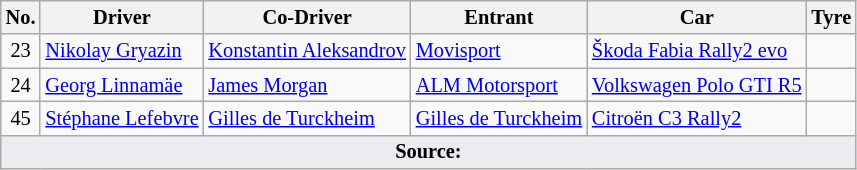<table class="wikitable" style="font-size: 85%;">
<tr>
<th>No.</th>
<th>Driver</th>
<th>Co-Driver</th>
<th>Entrant</th>
<th>Car</th>
<th>Tyre</th>
</tr>
<tr>
<td align="center">23</td>
<td> <a href='#'>Nikolay Gryazin</a></td>
<td> <a href='#'>Konstantin Aleksandrov</a></td>
<td> <a href='#'>Movisport</a></td>
<td><a href='#'>Škoda Fabia Rally2 evo</a></td>
<td align="center"></td>
</tr>
<tr>
<td align="center">24</td>
<td> <a href='#'>Georg Linnamäe</a></td>
<td> <a href='#'>James Morgan</a></td>
<td> <a href='#'>ALM Motorsport</a></td>
<td><a href='#'>Volkswagen Polo GTI R5</a></td>
<td align="center"></td>
</tr>
<tr>
<td align="center">45</td>
<td> <a href='#'>Stéphane Lefebvre</a></td>
<td> <a href='#'>Gilles de Turckheim</a></td>
<td> <a href='#'>Gilles de Turckheim</a></td>
<td><a href='#'>Citroën C3 Rally2</a></td>
<td align="center"></td>
</tr>
<tr>
<td colspan="6" style="background-color:#EAECF0;text-align:center"><strong>Source:</strong></td>
</tr>
</table>
